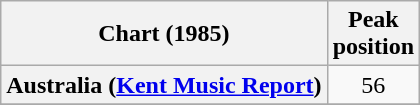<table class="wikitable sortable plainrowheaders">
<tr>
<th scope="col">Chart (1985)</th>
<th scope="col">Peak<br>position</th>
</tr>
<tr>
<th scope="row">Australia (<a href='#'>Kent Music Report</a>)</th>
<td style="text-align:center;">56</td>
</tr>
<tr>
</tr>
</table>
